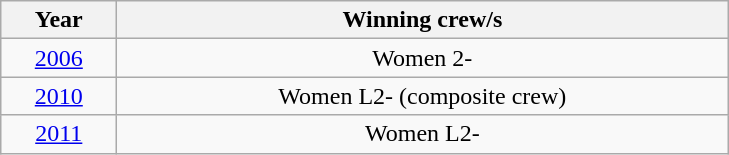<table class="wikitable" style="text-align:center">
<tr>
<th width=70>Year</th>
<th width=400>Winning crew/s</th>
</tr>
<tr>
<td><a href='#'>2006</a></td>
<td>Women 2- </td>
</tr>
<tr>
<td><a href='#'>2010</a></td>
<td>Women L2- (composite crew)</td>
</tr>
<tr>
<td><a href='#'>2011</a></td>
<td>Women L2-</td>
</tr>
</table>
